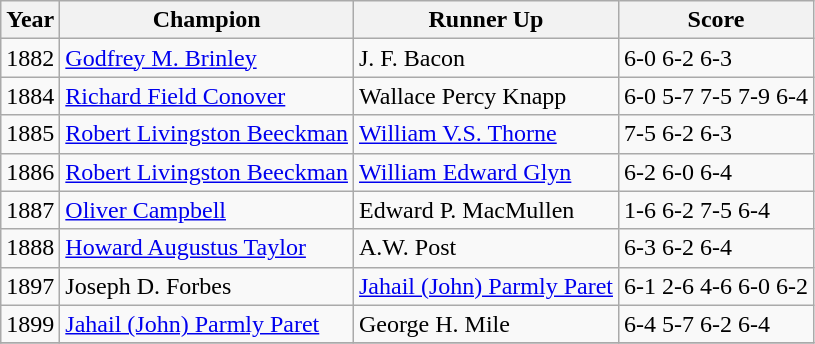<table class="wikitable sortable">
<tr>
<th>Year</th>
<th>Champion</th>
<th>Runner Up</th>
<th>Score</th>
</tr>
<tr>
<td>1882</td>
<td> <a href='#'>Godfrey M. Brinley</a></td>
<td> J. F. Bacon</td>
<td>6-0 6-2 6-3</td>
</tr>
<tr>
<td>1884</td>
<td> <a href='#'>Richard Field Conover</a></td>
<td> Wallace Percy Knapp</td>
<td>6-0 5-7 7-5 7-9 6-4 </td>
</tr>
<tr>
<td>1885</td>
<td> <a href='#'>Robert Livingston Beeckman</a></td>
<td> <a href='#'>William V.S. Thorne</a></td>
<td>7-5 6-2 6-3 </td>
</tr>
<tr>
<td>1886</td>
<td> <a href='#'>Robert Livingston Beeckman</a></td>
<td> <a href='#'>William Edward Glyn</a></td>
<td>6-2 6-0 6-4 </td>
</tr>
<tr>
<td>1887</td>
<td> <a href='#'>Oliver Campbell</a></td>
<td> Edward P. MacMullen</td>
<td>1-6 6-2 7-5 6-4 </td>
</tr>
<tr>
<td>1888</td>
<td> <a href='#'>Howard Augustus Taylor</a></td>
<td> A.W. Post</td>
<td>6-3 6-2 6-4 </td>
</tr>
<tr>
<td>1897 </td>
<td> Joseph D. Forbes</td>
<td> <a href='#'>Jahail (John) Parmly Paret</a></td>
<td>6-1 2-6 4-6 6-0 6-2</td>
</tr>
<tr>
<td>1899 </td>
<td>  <a href='#'>Jahail (John) Parmly Paret</a></td>
<td> George H. Mile</td>
<td>6-4 5-7 6-2 6-4</td>
</tr>
<tr>
</tr>
</table>
